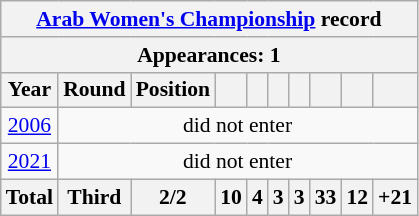<table class="wikitable" style="text-align: center;font-size:90%;">
<tr>
<th colspan=10><a href='#'>Arab Women's Championship</a> record</th>
</tr>
<tr>
<th colspan=10>Appearances: 1</th>
</tr>
<tr>
<th>Year</th>
<th>Round</th>
<th>Position</th>
<th></th>
<th></th>
<th></th>
<th></th>
<th></th>
<th></th>
<th></th>
</tr>
<tr>
<td> <a href='#'>2006</a></td>
<td colspan=9>did not enter</td>
</tr>
<tr>
<td> <a href='#'>2021</a></td>
<td colspan=9>did not enter</td>
</tr>
<tr>
<th>Total</th>
<th>Third</th>
<th>2/2</th>
<th>10</th>
<th>4</th>
<th>3</th>
<th>3</th>
<th>33</th>
<th>12</th>
<th>+21</th>
</tr>
</table>
